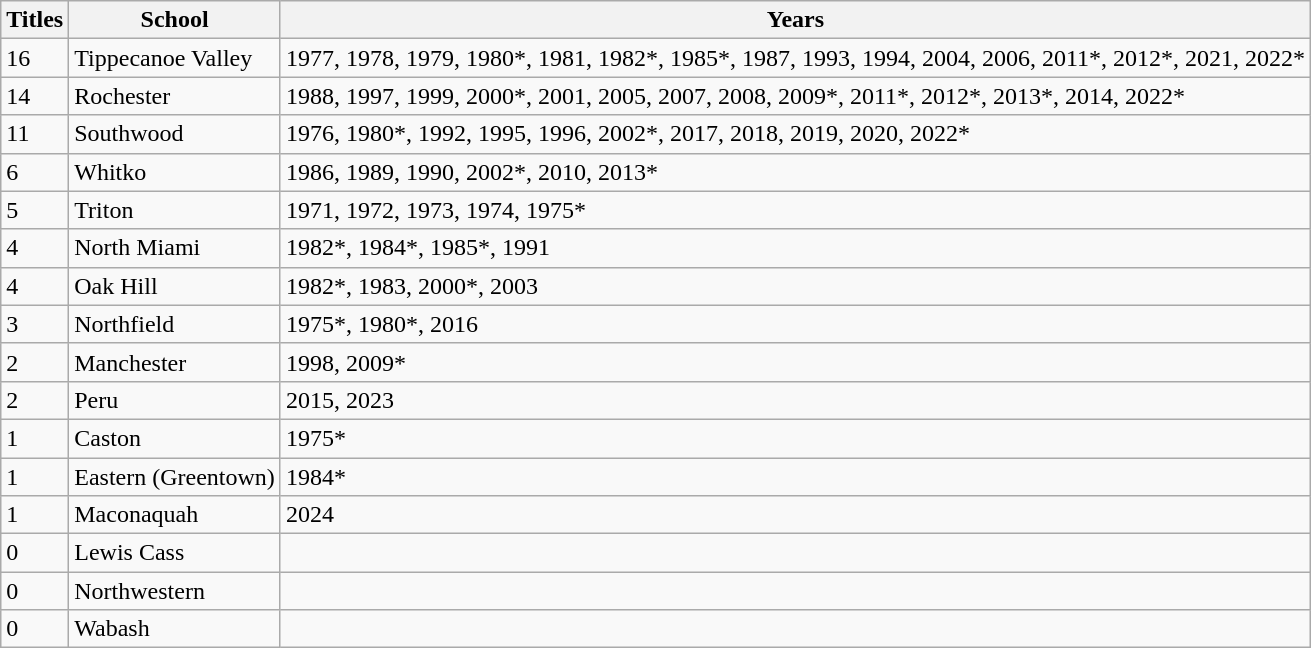<table class="wikitable">
<tr>
<th>Titles</th>
<th>School</th>
<th>Years</th>
</tr>
<tr>
<td>16</td>
<td>Tippecanoe Valley</td>
<td>1977, 1978, 1979, 1980*, 1981, 1982*, 1985*, 1987, 1993, 1994, 2004, 2006, 2011*, 2012*, 2021, 2022*</td>
</tr>
<tr>
<td>14</td>
<td>Rochester</td>
<td>1988, 1997, 1999, 2000*, 2001, 2005, 2007, 2008, 2009*, 2011*, 2012*, 2013*, 2014, 2022*</td>
</tr>
<tr>
<td>11</td>
<td>Southwood</td>
<td>1976, 1980*, 1992, 1995, 1996, 2002*, 2017, 2018, 2019, 2020, 2022*</td>
</tr>
<tr>
<td>6</td>
<td>Whitko</td>
<td>1986, 1989, 1990, 2002*, 2010, 2013*</td>
</tr>
<tr>
<td>5</td>
<td>Triton</td>
<td>1971, 1972, 1973, 1974, 1975*</td>
</tr>
<tr>
<td>4</td>
<td>North Miami</td>
<td>1982*, 1984*, 1985*, 1991</td>
</tr>
<tr>
<td>4</td>
<td>Oak Hill</td>
<td>1982*, 1983, 2000*, 2003</td>
</tr>
<tr>
<td>3</td>
<td>Northfield</td>
<td>1975*, 1980*, 2016</td>
</tr>
<tr>
<td>2</td>
<td>Manchester</td>
<td>1998, 2009*</td>
</tr>
<tr>
<td>2</td>
<td>Peru</td>
<td>2015, 2023</td>
</tr>
<tr>
<td>1</td>
<td>Caston</td>
<td>1975*</td>
</tr>
<tr>
<td>1</td>
<td>Eastern (Greentown)</td>
<td>1984*</td>
</tr>
<tr>
<td>1</td>
<td>Maconaquah</td>
<td>2024</td>
</tr>
<tr>
<td>0</td>
<td>Lewis Cass</td>
<td></td>
</tr>
<tr>
<td>0</td>
<td>Northwestern</td>
<td></td>
</tr>
<tr>
<td>0</td>
<td>Wabash</td>
<td></td>
</tr>
</table>
